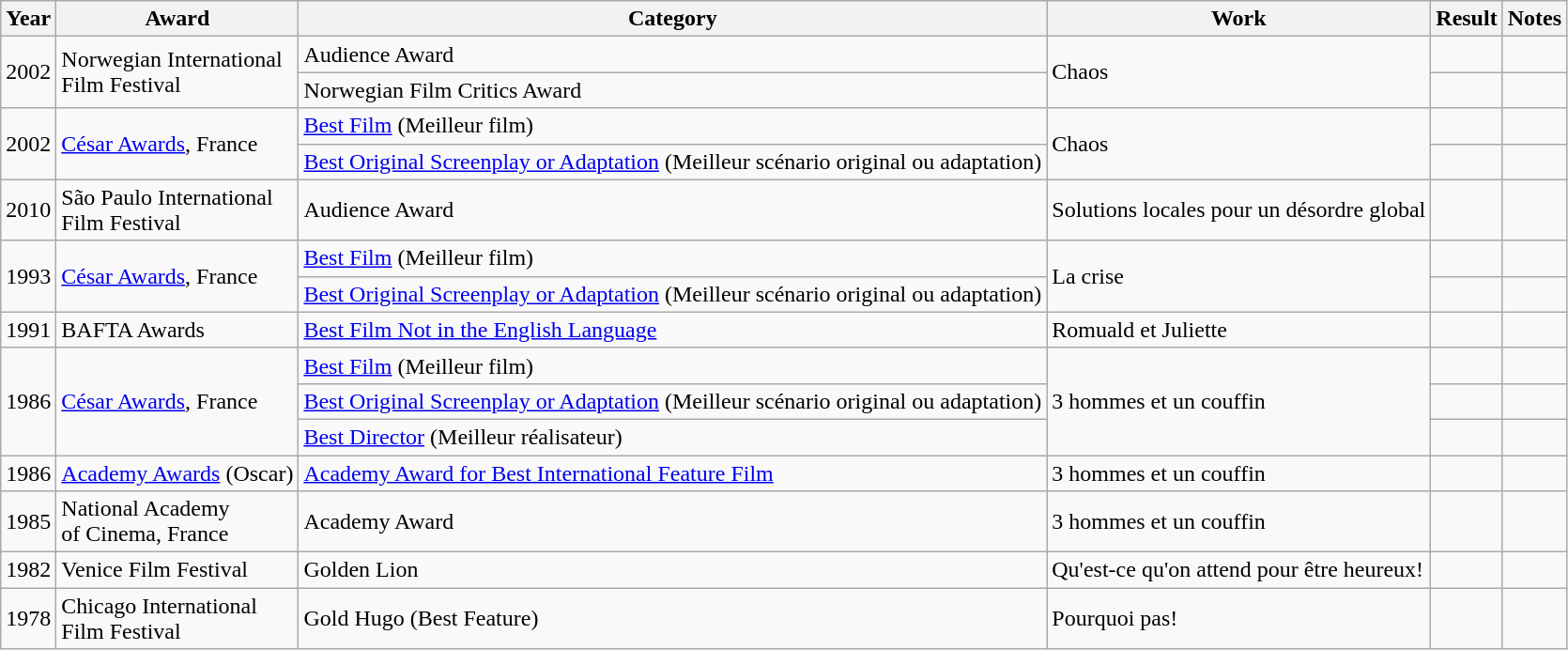<table class="wikitable">
<tr>
<th>Year</th>
<th>Award</th>
<th>Category</th>
<th>Work</th>
<th>Result</th>
<th>Notes</th>
</tr>
<tr>
<td rowspan="2">2002</td>
<td rowspan="2">Norwegian International<br>Film Festival</td>
<td>Audience Award</td>
<td rowspan="2">Chaos</td>
<td></td>
<td></td>
</tr>
<tr>
<td>Norwegian Film Critics Award</td>
<td></td>
<td></td>
</tr>
<tr>
<td rowspan="2">2002</td>
<td rowspan="2"><a href='#'>César Awards</a>, France</td>
<td><a href='#'>Best Film</a> (Meilleur film)</td>
<td rowspan="2">Chaos</td>
<td></td>
<td></td>
</tr>
<tr>
<td><a href='#'>Best Original Screenplay or Adaptation</a> (Meilleur scénario original ou adaptation)</td>
<td></td>
<td></td>
</tr>
<tr>
<td>2010</td>
<td>São Paulo International<br>Film Festival</td>
<td>Audience Award</td>
<td>Solutions locales pour un désordre global</td>
<td></td>
<td></td>
</tr>
<tr>
<td rowspan="2">1993</td>
<td rowspan="2"><a href='#'>César Awards</a>, France</td>
<td><a href='#'>Best Film</a> (Meilleur film)</td>
<td rowspan="2">La crise</td>
<td></td>
<td></td>
</tr>
<tr>
<td><a href='#'>Best Original Screenplay or Adaptation</a> (Meilleur scénario original ou adaptation)</td>
<td></td>
<td></td>
</tr>
<tr>
<td>1991</td>
<td>BAFTA Awards</td>
<td><a href='#'>Best Film Not in the English Language</a></td>
<td>Romuald et Juliette</td>
<td></td>
<td></td>
</tr>
<tr>
<td rowspan="3">1986</td>
<td rowspan="3"><a href='#'>César Awards</a>, France</td>
<td><a href='#'>Best Film</a> (Meilleur film)</td>
<td rowspan="3">3 hommes et un couffin</td>
<td></td>
<td></td>
</tr>
<tr>
<td><a href='#'>Best Original Screenplay or Adaptation</a> (Meilleur scénario original ou adaptation)</td>
<td></td>
<td></td>
</tr>
<tr>
<td><a href='#'>Best Director</a> (Meilleur réalisateur)</td>
<td></td>
<td></td>
</tr>
<tr>
<td>1986</td>
<td><a href='#'>Academy Awards</a> (Oscar)</td>
<td><a href='#'>Academy Award for Best International Feature Film</a></td>
<td>3 hommes et un couffin</td>
<td></td>
<td></td>
</tr>
<tr>
<td>1985</td>
<td>National Academy<br>of Cinema, France</td>
<td>Academy Award</td>
<td>3 hommes et un couffin</td>
<td></td>
<td></td>
</tr>
<tr>
<td>1982</td>
<td>Venice Film Festival</td>
<td>Golden Lion</td>
<td>Qu'est-ce qu'on attend pour être heureux!</td>
<td></td>
<td></td>
</tr>
<tr>
<td>1978</td>
<td>Chicago International<br>Film Festival</td>
<td>Gold Hugo (Best Feature)</td>
<td>Pourquoi pas!</td>
<td></td>
<td></td>
</tr>
</table>
